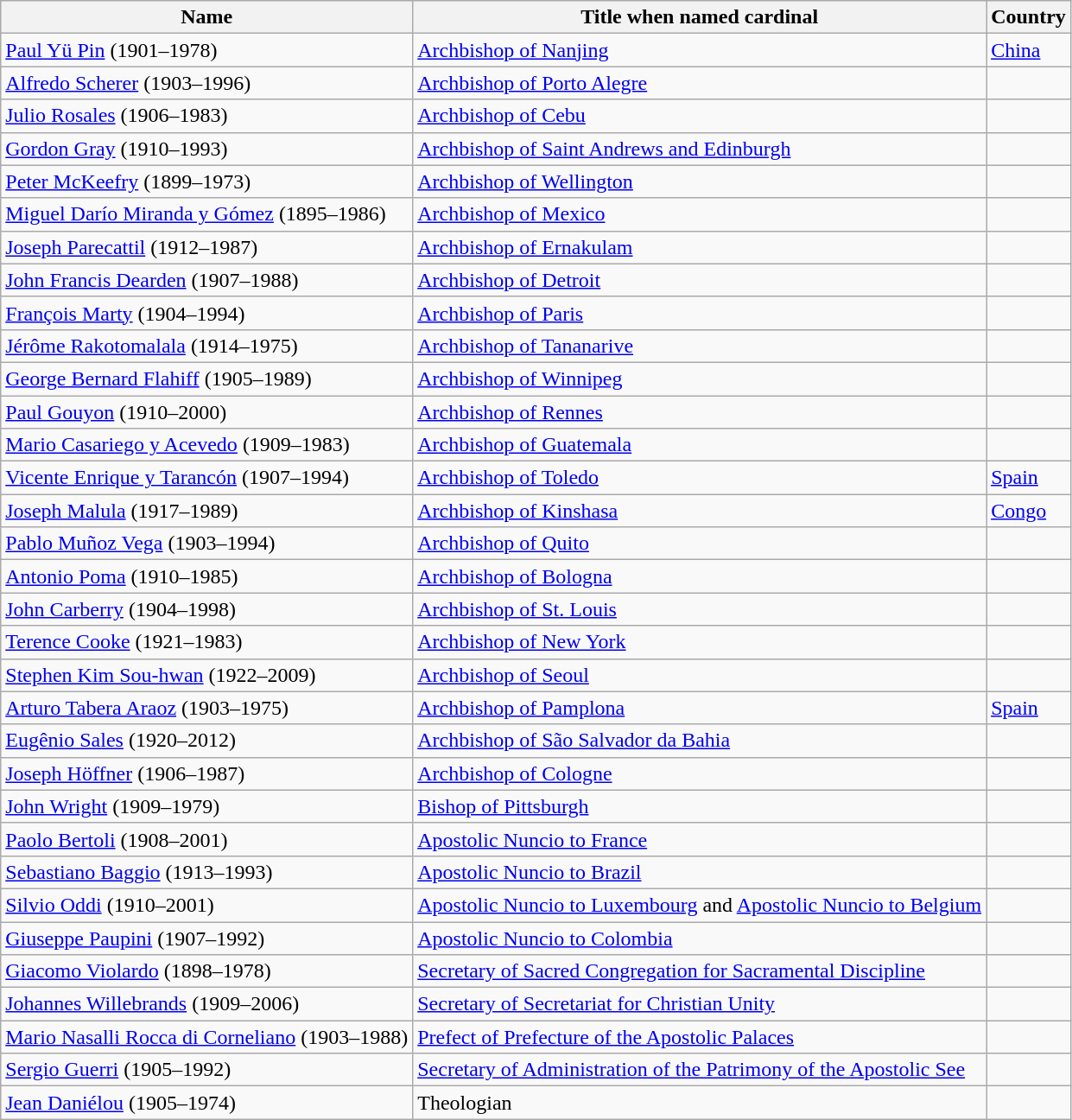<table class="wikitable sortable">
<tr>
<th>Name</th>
<th>Title when named cardinal</th>
<th>Country</th>
</tr>
<tr>
<td><a href='#'>Paul Yü Pin</a> (1901–1978)</td>
<td><a href='#'>Archbishop of Nanjing</a></td>
<td> <a href='#'>China</a></td>
</tr>
<tr>
<td><a href='#'>Alfredo Scherer</a> (1903–1996)</td>
<td><a href='#'>Archbishop of Porto Alegre</a></td>
<td></td>
</tr>
<tr>
<td><a href='#'>Julio Rosales</a> (1906–1983)</td>
<td><a href='#'>Archbishop of Cebu</a></td>
<td></td>
</tr>
<tr>
<td><a href='#'>Gordon Gray</a> (1910–1993)</td>
<td><a href='#'>Archbishop of Saint Andrews and Edinburgh</a></td>
<td></td>
</tr>
<tr>
<td><a href='#'>Peter McKeefry</a> (1899–1973)</td>
<td><a href='#'>Archbishop of Wellington</a></td>
<td></td>
</tr>
<tr>
<td><a href='#'>Miguel Darío Miranda y Gómez</a> (1895–1986)</td>
<td><a href='#'>Archbishop of Mexico</a></td>
<td></td>
</tr>
<tr>
<td><a href='#'>Joseph Parecattil</a> (1912–1987)</td>
<td><a href='#'>Archbishop of Ernakulam</a></td>
<td></td>
</tr>
<tr>
<td><a href='#'>John Francis Dearden</a> (1907–1988)</td>
<td><a href='#'>Archbishop of Detroit</a></td>
<td></td>
</tr>
<tr>
<td><a href='#'>François Marty</a> (1904–1994)</td>
<td><a href='#'>Archbishop of Paris</a></td>
<td></td>
</tr>
<tr>
<td><a href='#'>Jérôme Rakotomalala</a> (1914–1975)</td>
<td><a href='#'>Archbishop of Tananarive</a></td>
<td></td>
</tr>
<tr>
<td><a href='#'>George Bernard Flahiff</a> (1905–1989)</td>
<td><a href='#'>Archbishop of Winnipeg</a></td>
<td></td>
</tr>
<tr>
<td><a href='#'>Paul Gouyon</a> (1910–2000)</td>
<td><a href='#'>Archbishop of Rennes</a></td>
<td></td>
</tr>
<tr>
<td><a href='#'>Mario Casariego y Acevedo</a> (1909–1983)</td>
<td><a href='#'>Archbishop of Guatemala</a></td>
<td></td>
</tr>
<tr>
<td><a href='#'>Vicente Enrique y Tarancón</a> (1907–1994)</td>
<td><a href='#'>Archbishop of Toledo</a></td>
<td> <a href='#'>Spain</a></td>
</tr>
<tr>
<td><a href='#'>Joseph Malula</a> (1917–1989)</td>
<td><a href='#'>Archbishop of Kinshasa</a></td>
<td> <a href='#'>Congo</a></td>
</tr>
<tr>
<td><a href='#'>Pablo Muñoz Vega</a> (1903–1994)</td>
<td><a href='#'>Archbishop of Quito</a></td>
<td></td>
</tr>
<tr>
<td><a href='#'>Antonio Poma</a> (1910–1985)</td>
<td><a href='#'>Archbishop of Bologna</a></td>
<td></td>
</tr>
<tr>
<td><a href='#'>John Carberry</a> (1904–1998)</td>
<td><a href='#'>Archbishop of St. Louis</a></td>
<td></td>
</tr>
<tr>
<td><a href='#'>Terence Cooke</a> (1921–1983)</td>
<td><a href='#'>Archbishop of New York</a></td>
<td></td>
</tr>
<tr>
<td><a href='#'>Stephen Kim Sou-hwan</a> (1922–2009)</td>
<td><a href='#'>Archbishop of Seoul</a></td>
<td></td>
</tr>
<tr>
<td><a href='#'>Arturo Tabera Araoz</a> (1903–1975)</td>
<td><a href='#'>Archbishop of Pamplona</a></td>
<td> <a href='#'>Spain</a></td>
</tr>
<tr>
<td><a href='#'>Eugênio Sales</a> (1920–2012)</td>
<td><a href='#'>Archbishop of São Salvador da Bahia</a></td>
<td></td>
</tr>
<tr>
<td><a href='#'>Joseph Höffner</a> (1906–1987)</td>
<td><a href='#'>Archbishop of Cologne</a></td>
<td></td>
</tr>
<tr>
<td><a href='#'>John Wright</a> (1909–1979)</td>
<td><a href='#'>Bishop of Pittsburgh</a></td>
<td></td>
</tr>
<tr>
<td><a href='#'>Paolo Bertoli</a> (1908–2001)</td>
<td><a href='#'>Apostolic Nuncio to France</a></td>
<td></td>
</tr>
<tr>
<td><a href='#'>Sebastiano Baggio</a> (1913–1993)</td>
<td><a href='#'>Apostolic Nuncio to Brazil</a></td>
<td></td>
</tr>
<tr>
<td><a href='#'>Silvio Oddi</a> (1910–2001)</td>
<td><a href='#'>Apostolic Nuncio to Luxembourg</a> and <a href='#'>Apostolic Nuncio to Belgium</a></td>
<td></td>
</tr>
<tr>
<td><a href='#'>Giuseppe Paupini</a> (1907–1992)</td>
<td><a href='#'>Apostolic Nuncio to Colombia</a></td>
<td></td>
</tr>
<tr>
<td><a href='#'>Giacomo Violardo</a> (1898–1978)</td>
<td><a href='#'>Secretary of Sacred Congregation for Sacramental Discipline</a></td>
<td></td>
</tr>
<tr>
<td><a href='#'>Johannes Willebrands</a> (1909–2006)</td>
<td><a href='#'>Secretary of Secretariat for Christian Unity</a></td>
<td></td>
</tr>
<tr>
<td><a href='#'>Mario Nasalli Rocca di Corneliano</a> (1903–1988)</td>
<td><a href='#'>Prefect of Prefecture of the Apostolic Palaces</a></td>
<td></td>
</tr>
<tr>
<td><a href='#'>Sergio Guerri</a> (1905–1992)</td>
<td><a href='#'>Secretary of Administration of the Patrimony of the Apostolic See</a></td>
<td></td>
</tr>
<tr>
<td><a href='#'>Jean Daniélou</a> (1905–1974)</td>
<td>Theologian</td>
<td></td>
</tr>
</table>
